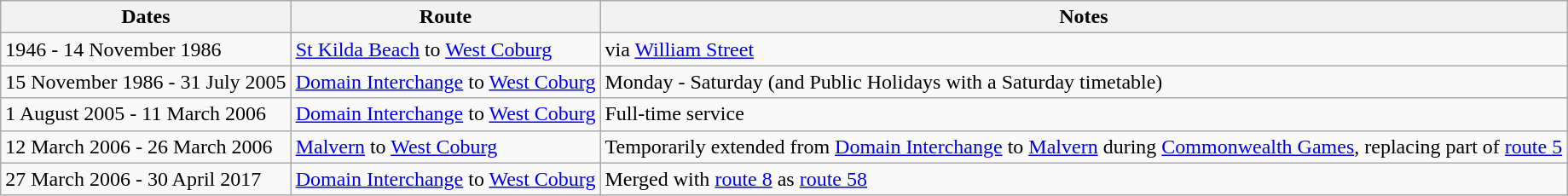<table class="wikitable sortable">
<tr>
<th>Dates</th>
<th>Route</th>
<th>Notes</th>
</tr>
<tr>
<td>1946 - 14 November 1986</td>
<td><a href='#'>St Kilda Beach</a> to <a href='#'>West Coburg</a></td>
<td>via <a href='#'>William Street</a></td>
</tr>
<tr>
<td>15 November 1986 - 31 July 2005</td>
<td><a href='#'>Domain Interchange</a> to <a href='#'>West Coburg</a></td>
<td>Monday - Saturday (and Public Holidays with a Saturday timetable)</td>
</tr>
<tr>
<td>1 August 2005 - 11 March 2006</td>
<td><a href='#'>Domain Interchange</a> to <a href='#'>West Coburg</a></td>
<td>Full-time service</td>
</tr>
<tr>
<td>12 March 2006 - 26 March 2006</td>
<td><a href='#'>Malvern</a> to <a href='#'>West Coburg</a></td>
<td>Temporarily extended from <a href='#'>Domain Interchange</a> to <a href='#'>Malvern</a> during <a href='#'>Commonwealth Games</a>, replacing part of <a href='#'>route 5</a></td>
</tr>
<tr>
<td>27 March 2006 - 30 April 2017</td>
<td><a href='#'>Domain Interchange</a> to <a href='#'>West Coburg</a></td>
<td>Merged with <a href='#'>route 8</a> as <a href='#'>route 58</a></td>
</tr>
</table>
